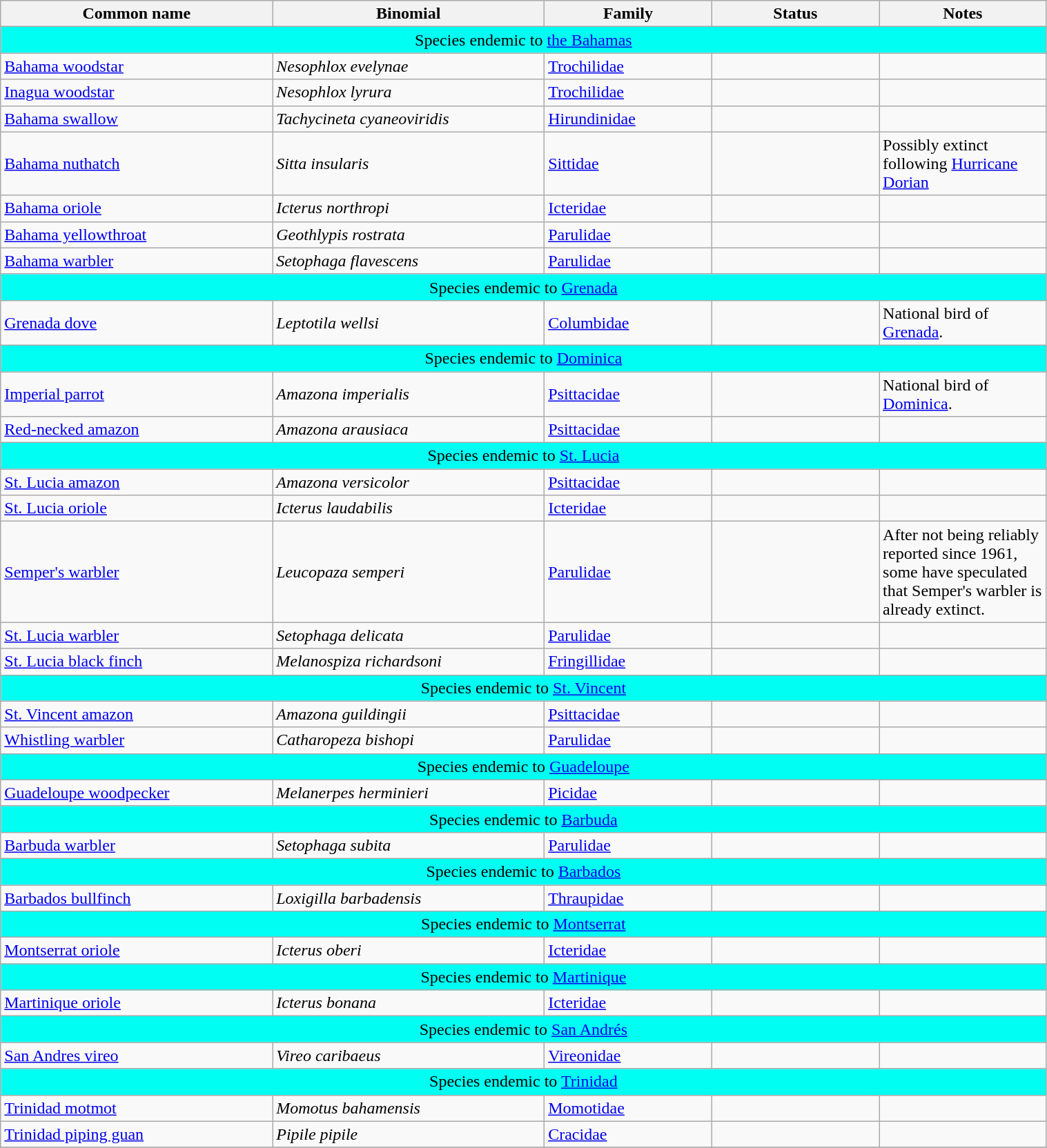<table width=80% class="wikitable">
<tr>
<th width=26%>Common name</th>
<th width=26%>Binomial</th>
<th width=16%>Family</th>
<th width=16%>Status</th>
<th width=16%>Notes</th>
</tr>
<tr>
<td style="text-align:center;" colspan=5 bgcolor=#00fff2>Species endemic to <a href='#'>the Bahamas</a></td>
</tr>
<tr>
<td><a href='#'>Bahama woodstar</a></td>
<td><em>Nesophlox evelynae</em></td>
<td><a href='#'>Trochilidae</a></td>
<td></td>
<td></td>
</tr>
<tr>
<td><a href='#'>Inagua woodstar</a></td>
<td><em>Nesophlox lyrura</em></td>
<td><a href='#'>Trochilidae</a></td>
<td></td>
<td></td>
</tr>
<tr>
<td><a href='#'>Bahama swallow</a></td>
<td><em>Tachycineta cyaneoviridis</em></td>
<td><a href='#'>Hirundinidae</a></td>
<td></td>
<td></td>
</tr>
<tr>
<td><a href='#'>Bahama nuthatch</a></td>
<td><em>Sitta insularis</em></td>
<td><a href='#'>Sittidae</a></td>
<td></td>
<td>Possibly extinct following <a href='#'>Hurricane Dorian</a></td>
</tr>
<tr>
<td><a href='#'>Bahama oriole</a></td>
<td><em>Icterus northropi</em></td>
<td><a href='#'>Icteridae</a></td>
<td></td>
<td></td>
</tr>
<tr>
<td><a href='#'>Bahama yellowthroat</a></td>
<td><em>Geothlypis rostrata</em></td>
<td><a href='#'>Parulidae</a></td>
<td></td>
<td></td>
</tr>
<tr>
<td><a href='#'>Bahama warbler</a></td>
<td><em>Setophaga flavescens</em></td>
<td><a href='#'>Parulidae</a></td>
<td></td>
<td></td>
</tr>
<tr>
<td style="text-align:center;" colspan=5 bgcolor=#00fff2>Species endemic to <a href='#'>Grenada</a></td>
</tr>
<tr>
<td><a href='#'>Grenada dove</a></td>
<td><em>Leptotila wellsi</em></td>
<td><a href='#'>Columbidae</a></td>
<td></td>
<td>National bird of <a href='#'>Grenada</a>.</td>
</tr>
<tr>
<td style="text-align:center;" colspan=5 bgcolor=#00fff2>Species endemic to <a href='#'>Dominica</a></td>
</tr>
<tr>
<td><a href='#'>Imperial parrot</a></td>
<td><em>Amazona imperialis</em></td>
<td><a href='#'>Psittacidae</a></td>
<td></td>
<td>National bird of <a href='#'>Dominica</a>.</td>
</tr>
<tr>
<td><a href='#'>Red-necked amazon</a></td>
<td><em>Amazona arausiaca</em></td>
<td><a href='#'>Psittacidae</a></td>
<td></td>
<td></td>
</tr>
<tr>
<td style="text-align:center;" colspan=5 bgcolor=#00fff2>Species endemic to <a href='#'>St. Lucia</a></td>
</tr>
<tr>
<td><a href='#'>St. Lucia amazon</a></td>
<td><em>Amazona versicolor</em></td>
<td><a href='#'>Psittacidae</a></td>
<td></td>
<td></td>
</tr>
<tr>
<td><a href='#'>St. Lucia oriole</a></td>
<td><em>Icterus laudabilis</em></td>
<td><a href='#'>Icteridae</a></td>
<td></td>
<td></td>
</tr>
<tr>
<td><a href='#'>Semper's warbler</a></td>
<td><em>Leucopaza semperi</em></td>
<td><a href='#'>Parulidae</a></td>
<td></td>
<td>After not being reliably reported since 1961, some have speculated that Semper's warbler is already extinct.</td>
</tr>
<tr>
<td><a href='#'>St. Lucia warbler</a></td>
<td><em>Setophaga delicata</em></td>
<td><a href='#'>Parulidae</a></td>
<td></td>
<td></td>
</tr>
<tr>
<td><a href='#'>St. Lucia black finch</a></td>
<td><em>Melanospiza richardsoni</em></td>
<td><a href='#'>Fringillidae</a></td>
<td></td>
<td></td>
</tr>
<tr>
<td style="text-align:center;" colspan=5 bgcolor=#00fff2>Species endemic to <a href='#'>St. Vincent</a></td>
</tr>
<tr>
<td><a href='#'>St. Vincent amazon</a></td>
<td><em>Amazona guildingii</em></td>
<td><a href='#'>Psittacidae</a></td>
<td></td>
<td></td>
</tr>
<tr>
<td><a href='#'>Whistling warbler</a></td>
<td><em>Catharopeza bishopi</em></td>
<td><a href='#'>Parulidae</a></td>
<td></td>
<td></td>
</tr>
<tr>
<td style="text-align:center;" colspan=5 bgcolor=#00fff2>Species endemic to <a href='#'>Guadeloupe</a></td>
</tr>
<tr>
<td><a href='#'>Guadeloupe woodpecker</a></td>
<td><em>Melanerpes herminieri</em></td>
<td><a href='#'>Picidae</a></td>
<td></td>
<td></td>
</tr>
<tr>
<td style="text-align:center;" colspan=5 bgcolor=#00fff2>Species endemic to <a href='#'>Barbuda</a></td>
</tr>
<tr>
<td><a href='#'>Barbuda warbler</a></td>
<td><em>Setophaga subita</em></td>
<td><a href='#'>Parulidae</a></td>
<td></td>
</tr>
<tr>
<td style="text-align:center;" colspan=5 bgcolor=#00fff2>Species endemic to <a href='#'>Barbados</a></td>
</tr>
<tr>
<td><a href='#'>Barbados bullfinch</a></td>
<td><em>Loxigilla barbadensis</em></td>
<td><a href='#'>Thraupidae</a></td>
<td></td>
<td></td>
</tr>
<tr>
<td style="text-align:center;" colspan=5 bgcolor=#00fff2>Species endemic to <a href='#'>Montserrat</a></td>
</tr>
<tr>
<td><a href='#'>Montserrat oriole</a></td>
<td><em>Icterus oberi</em></td>
<td><a href='#'>Icteridae</a></td>
<td></td>
<td></td>
</tr>
<tr>
<td style="text-align:center;" colspan=5 bgcolor=#00fff2>Species endemic to <a href='#'>Martinique</a></td>
</tr>
<tr>
<td><a href='#'>Martinique oriole</a></td>
<td><em>Icterus bonana</em></td>
<td><a href='#'>Icteridae</a></td>
<td></td>
<td></td>
</tr>
<tr>
<td style="text-align:center;" colspan=5 bgcolor=#00fff2>Species endemic to <a href='#'>San Andrés</a></td>
</tr>
<tr>
<td><a href='#'>San Andres vireo</a></td>
<td><em>Vireo caribaeus</em></td>
<td><a href='#'>Vireonidae</a></td>
<td></td>
</tr>
<tr>
<td style="text-align:center;" colspan=5 bgcolor=#00fff2>Species endemic to <a href='#'>Trinidad</a></td>
</tr>
<tr>
<td><a href='#'>Trinidad motmot</a></td>
<td><em>Momotus bahamensis</em></td>
<td><a href='#'>Momotidae</a></td>
<td></td>
<td></td>
</tr>
<tr>
<td><a href='#'>Trinidad piping guan</a></td>
<td><em>Pipile pipile</em></td>
<td><a href='#'>Cracidae</a></td>
<td></td>
<td></td>
</tr>
<tr>
</tr>
</table>
